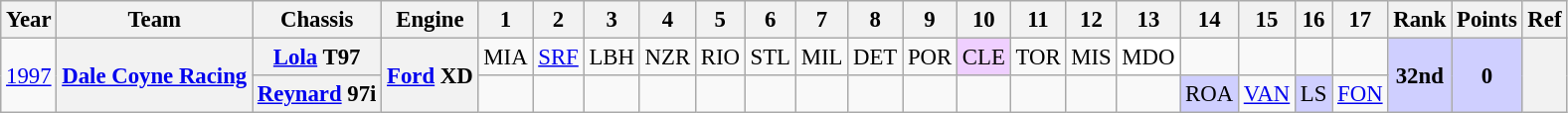<table class="wikitable" style="text-align:center; font-size:95%">
<tr>
<th>Year</th>
<th>Team</th>
<th>Chassis</th>
<th>Engine</th>
<th>1</th>
<th>2</th>
<th>3</th>
<th>4</th>
<th>5</th>
<th>6</th>
<th>7</th>
<th>8</th>
<th>9</th>
<th>10</th>
<th>11</th>
<th>12</th>
<th>13</th>
<th>14</th>
<th>15</th>
<th>16</th>
<th>17</th>
<th>Rank</th>
<th>Points</th>
<th>Ref</th>
</tr>
<tr>
<td rowspan="2"><a href='#'>1997</a></td>
<th rowspan="2"><a href='#'>Dale Coyne Racing</a></th>
<th><a href='#'>Lola</a> T97</th>
<th rowspan="2"><a href='#'>Ford</a> XD</th>
<td>MIA</td>
<td><a href='#'>SRF</a></td>
<td>LBH</td>
<td>NZR</td>
<td>RIO</td>
<td>STL</td>
<td>MIL</td>
<td>DET</td>
<td>POR</td>
<td style="background:#EFCFFF;">CLE<br></td>
<td>TOR</td>
<td>MIS</td>
<td style="background:#FFFFFF;">MDO<br></td>
<td></td>
<td></td>
<td></td>
<td></td>
<td rowspan="2" style="background:#CFCFFF;"><strong>32nd</strong></td>
<td rowspan="2" style="background:#CFCFFF;"><strong>0</strong></td>
<th rowspan=2></th>
</tr>
<tr>
<th><a href='#'>Reynard</a> 97i</th>
<td></td>
<td></td>
<td></td>
<td></td>
<td></td>
<td></td>
<td></td>
<td></td>
<td></td>
<td></td>
<td></td>
<td></td>
<td></td>
<td style="background:#CFCFFF;">ROA<br></td>
<td><a href='#'>VAN</a></td>
<td style="background:#CFCFFF;">LS<br></td>
<td><a href='#'>FON</a></td>
</tr>
</table>
